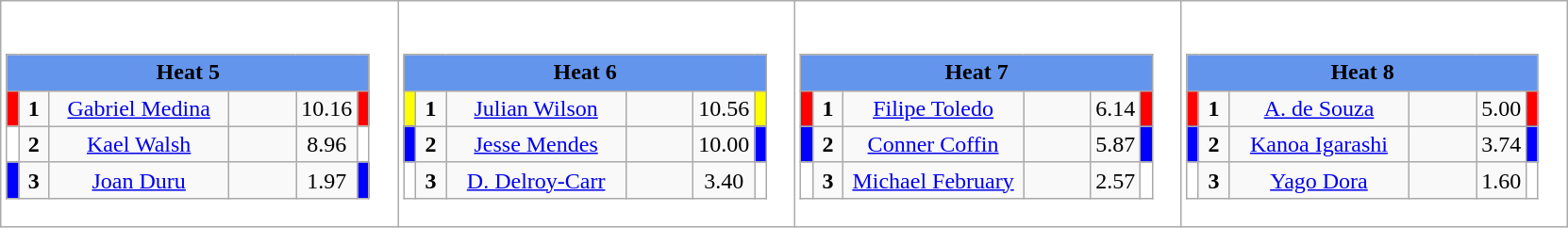<table class="wikitable" style="background:#fff;">
<tr>
<td><div><br><table class="wikitable">
<tr>
<td colspan="6"  style="text-align:center; background:#6495ed;"><strong>Heat 5</strong></td>
</tr>
<tr>
<td style="width:01px; background: #f00;"></td>
<td style="width:14px; text-align:center;"><strong>1</strong></td>
<td style="width:120px; text-align:center;"><a href='#'>Gabriel Medina</a></td>
<td style="width:40px; text-align:center;"></td>
<td style="width:20px; text-align:center;">10.16</td>
<td style="width:01px; background: #f00;"></td>
</tr>
<tr>
<td style="width:01px; background: #fff;"></td>
<td style="width:14px; text-align:center;"><strong>2</strong></td>
<td style="width:120px; text-align:center;"><a href='#'>Kael Walsh</a></td>
<td style="width:40px; text-align:center;"></td>
<td style="width:20px; text-align:center;">8.96</td>
<td style="width:01px; background: #fff;"></td>
</tr>
<tr>
<td style="width:01px; background: #00f;"></td>
<td style="width:14px; text-align:center;"><strong>3</strong></td>
<td style="width:120px; text-align:center;"><a href='#'>Joan Duru</a></td>
<td style="width:40px; text-align:center;"></td>
<td style="width:20px; text-align:center;">1.97</td>
<td style="width:01px; background: #00f;"></td>
</tr>
</table>
</div></td>
<td><div><br><table class="wikitable">
<tr>
<td colspan="6"  style="text-align:center; background:#6495ed;"><strong>Heat 6</strong></td>
</tr>
<tr>
<td style="width:01px; background: #ff0;"></td>
<td style="width:14px; text-align:center;"><strong>1</strong></td>
<td style="width:120px; text-align:center;"><a href='#'>Julian Wilson</a></td>
<td style="width:40px; text-align:center;"></td>
<td style="width:20px; text-align:center;">10.56</td>
<td style="width:01px; background: #ff0;"></td>
</tr>
<tr>
<td style="width:01px; background: #00f;"></td>
<td style="width:14px; text-align:center;"><strong>2</strong></td>
<td style="width:120px; text-align:center;"><a href='#'>Jesse Mendes</a></td>
<td style="width:40px; text-align:center;"></td>
<td style="width:20px; text-align:center;">10.00</td>
<td style="width:01px; background: #00f;"></td>
</tr>
<tr>
<td style="width:01px; background: #fff;"></td>
<td style="width:14px; text-align:center;"><strong>3</strong></td>
<td style="width:120px; text-align:center;"><a href='#'>D. Delroy-Carr</a></td>
<td style="width:40px; text-align:center;"></td>
<td style="width:20px; text-align:center;">3.40</td>
<td style="width:01px; background: #fff;"></td>
</tr>
</table>
</div></td>
<td><div><br><table class="wikitable">
<tr>
<td colspan="6"  style="text-align:center; background:#6495ed;"><strong>Heat 7</strong></td>
</tr>
<tr>
<td style="width:01px; background: #f00;"></td>
<td style="width:14px; text-align:center;"><strong>1</strong></td>
<td style="width:120px; text-align:center;"><a href='#'>Filipe Toledo</a></td>
<td style="width:40px; text-align:center;"></td>
<td style="width:20px; text-align:center;">6.14</td>
<td style="width:01px; background: #f00;"></td>
</tr>
<tr>
<td style="width:01px; background: #00f;"></td>
<td style="width:14px; text-align:center;"><strong>2</strong></td>
<td style="width:120px; text-align:center;"><a href='#'>Conner Coffin</a></td>
<td style="width:40px; text-align:center;"></td>
<td style="width:20px; text-align:center;">5.87</td>
<td style="width:01px; background: #00f;"></td>
</tr>
<tr>
<td style="width:01px; background: #fff;"></td>
<td style="width:14px; text-align:center;"><strong>3</strong></td>
<td style="width:120px; text-align:center;"><a href='#'>Michael February</a></td>
<td style="width:40px; text-align:center;"></td>
<td style="width:20px; text-align:center;">2.57</td>
<td style="width:01px; background: #fff;"></td>
</tr>
</table>
</div></td>
<td><div><br><table class="wikitable">
<tr>
<td colspan="6"  style="text-align:center; background:#6495ed;"><strong>Heat 8</strong></td>
</tr>
<tr>
<td style="width:01px; background: #f00;"></td>
<td style="width:14px; text-align:center;"><strong>1</strong></td>
<td style="width:120px; text-align:center;"><a href='#'>A. de Souza</a></td>
<td style="width:40px; text-align:center;"></td>
<td style="width:20px; text-align:center;">5.00</td>
<td style="width:01px; background: #f00;"></td>
</tr>
<tr>
<td style="width:01px; background: #00f;"></td>
<td style="width:14px; text-align:center;"><strong>2</strong></td>
<td style="width:120px; text-align:center;"><a href='#'>Kanoa Igarashi</a></td>
<td style="width:40px; text-align:center;"></td>
<td style="width:20px; text-align:center;">3.74</td>
<td style="width:01px; background: #00f;"></td>
</tr>
<tr>
<td style="width:01px; background: #fff;"></td>
<td style="width:14px; text-align:center;"><strong>3</strong></td>
<td style="width:120px; text-align:center;"><a href='#'>Yago Dora</a></td>
<td style="width:40px; text-align:center;"></td>
<td style="width:20px; text-align:center;">1.60</td>
<td style="width:01px; background: #fff;"></td>
</tr>
</table>
</div></td>
</tr>
</table>
